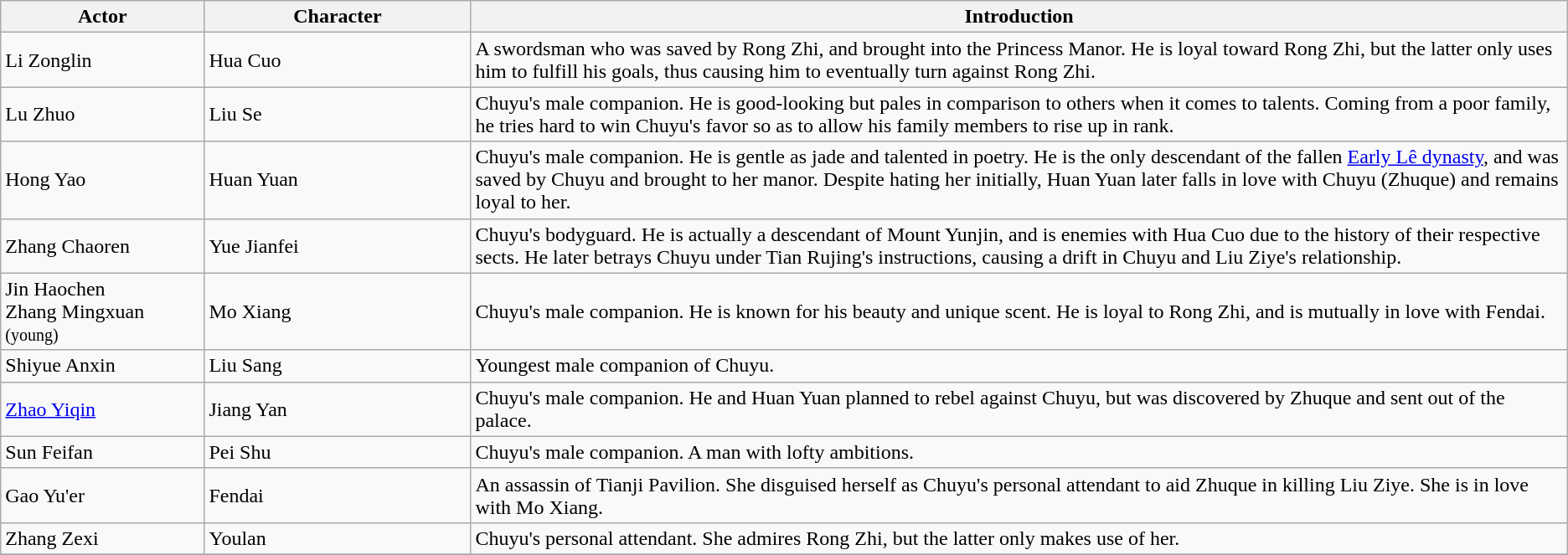<table class="wikitable">
<tr>
<th style="width:13%">Actor</th>
<th style="width:17%">Character</th>
<th>Introduction</th>
</tr>
<tr>
<td>Li Zonglin</td>
<td>Hua Cuo</td>
<td>A swordsman who was saved by Rong Zhi, and brought into the Princess Manor. He is loyal toward Rong Zhi, but the latter only uses him to fulfill his goals, thus causing him to eventually turn against Rong Zhi.</td>
</tr>
<tr>
<td>Lu Zhuo</td>
<td>Liu Se</td>
<td>Chuyu's male companion. He is good-looking but pales in comparison to others when it comes to talents. Coming from a poor family, he tries hard to win Chuyu's favor so as to allow his family members to rise up in rank.</td>
</tr>
<tr>
<td>Hong Yao</td>
<td>Huan Yuan</td>
<td>Chuyu's male companion. He is gentle as jade and talented in poetry. He is the only descendant of the fallen <a href='#'>Early Lê dynasty</a>, and was saved by Chuyu and brought to her manor. Despite hating her initially, Huan Yuan later falls in love with Chuyu (Zhuque) and remains loyal to her.</td>
</tr>
<tr>
<td>Zhang Chaoren</td>
<td>Yue Jianfei</td>
<td>Chuyu's bodyguard. He is actually a descendant of Mount Yunjin, and is enemies with Hua Cuo due to the history of their respective sects. He later betrays Chuyu under Tian Rujing's instructions, causing a drift in Chuyu and Liu Ziye's relationship.</td>
</tr>
<tr>
<td>Jin Haochen<br>Zhang Mingxuan <small>(young)</small></td>
<td>Mo Xiang</td>
<td>Chuyu's male companion. He is known for his beauty and unique scent. He is loyal to Rong Zhi, and is mutually in love with Fendai.</td>
</tr>
<tr>
<td>Shiyue Anxin</td>
<td>Liu Sang</td>
<td>Youngest male companion of Chuyu.</td>
</tr>
<tr>
<td><a href='#'>Zhao Yiqin</a></td>
<td>Jiang Yan</td>
<td>Chuyu's male companion. He and Huan Yuan planned to rebel against Chuyu, but was discovered by Zhuque and sent out of the palace.</td>
</tr>
<tr>
<td>Sun Feifan</td>
<td>Pei Shu</td>
<td>Chuyu's male companion. A man with lofty ambitions.</td>
</tr>
<tr>
<td>Gao Yu'er</td>
<td>Fendai</td>
<td>An assassin of Tianji Pavilion. She disguised herself as Chuyu's personal attendant to aid Zhuque in killing Liu Ziye. She is in love with Mo Xiang.</td>
</tr>
<tr>
<td>Zhang Zexi</td>
<td>Youlan</td>
<td>Chuyu's personal attendant. She admires Rong Zhi, but the latter only makes use of her.</td>
</tr>
<tr>
</tr>
</table>
